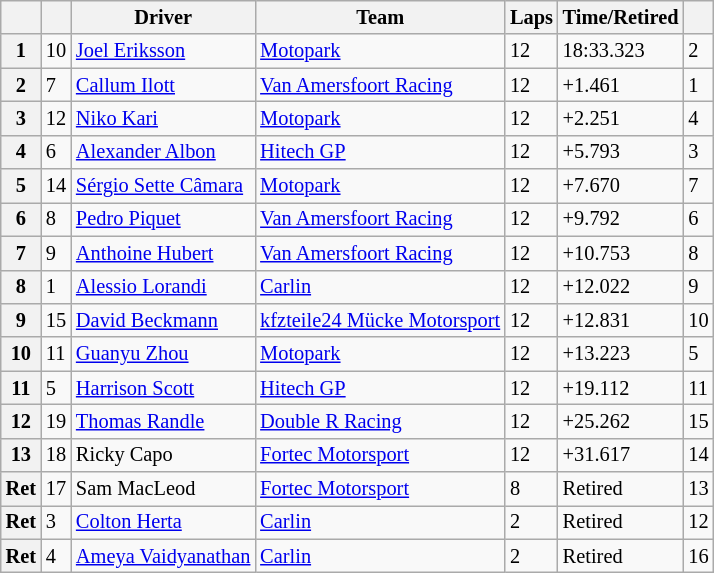<table class="wikitable" style="font-size: 85%;">
<tr>
<th></th>
<th></th>
<th>Driver</th>
<th>Team</th>
<th>Laps</th>
<th>Time/Retired</th>
<th></th>
</tr>
<tr>
<th>1</th>
<td>10</td>
<td> <a href='#'>Joel Eriksson</a></td>
<td><a href='#'>Motopark</a></td>
<td>12</td>
<td>18:33.323</td>
<td>2</td>
</tr>
<tr>
<th>2</th>
<td>7</td>
<td> <a href='#'>Callum Ilott</a></td>
<td><a href='#'>Van Amersfoort Racing</a></td>
<td>12</td>
<td>+1.461</td>
<td>1</td>
</tr>
<tr>
<th>3</th>
<td>12</td>
<td> <a href='#'>Niko Kari</a></td>
<td><a href='#'>Motopark</a></td>
<td>12</td>
<td>+2.251</td>
<td>4</td>
</tr>
<tr>
<th>4</th>
<td>6</td>
<td> <a href='#'>Alexander Albon</a></td>
<td><a href='#'>Hitech GP</a></td>
<td>12</td>
<td>+5.793</td>
<td>3</td>
</tr>
<tr>
<th>5</th>
<td>14</td>
<td> <a href='#'>Sérgio Sette Câmara</a></td>
<td><a href='#'>Motopark</a></td>
<td>12</td>
<td>+7.670</td>
<td>7</td>
</tr>
<tr>
<th>6</th>
<td>8</td>
<td> <a href='#'>Pedro Piquet</a></td>
<td><a href='#'>Van Amersfoort Racing</a></td>
<td>12</td>
<td>+9.792</td>
<td>6</td>
</tr>
<tr>
<th>7</th>
<td>9</td>
<td> <a href='#'>Anthoine Hubert</a></td>
<td><a href='#'>Van Amersfoort Racing</a></td>
<td>12</td>
<td>+10.753</td>
<td>8</td>
</tr>
<tr>
<th>8</th>
<td>1</td>
<td> <a href='#'>Alessio Lorandi</a></td>
<td><a href='#'>Carlin</a></td>
<td>12</td>
<td>+12.022</td>
<td>9</td>
</tr>
<tr>
<th>9</th>
<td>15</td>
<td> <a href='#'>David Beckmann</a></td>
<td><a href='#'>kfzteile24 Mücke Motorsport</a></td>
<td>12</td>
<td>+12.831</td>
<td>10</td>
</tr>
<tr>
<th>10</th>
<td>11</td>
<td> <a href='#'>Guanyu Zhou</a></td>
<td><a href='#'>Motopark</a></td>
<td>12</td>
<td>+13.223</td>
<td>5</td>
</tr>
<tr>
<th>11</th>
<td>5</td>
<td> <a href='#'>Harrison Scott</a></td>
<td><a href='#'>Hitech GP</a></td>
<td>12</td>
<td>+19.112</td>
<td>11</td>
</tr>
<tr>
<th>12</th>
<td>19</td>
<td> <a href='#'>Thomas Randle</a></td>
<td><a href='#'>Double R Racing</a></td>
<td>12</td>
<td>+25.262</td>
<td>15</td>
</tr>
<tr>
<th>13</th>
<td>18</td>
<td> Ricky Capo</td>
<td><a href='#'>Fortec Motorsport</a></td>
<td>12</td>
<td>+31.617</td>
<td>14</td>
</tr>
<tr>
<th>Ret</th>
<td>17</td>
<td> Sam MacLeod</td>
<td><a href='#'>Fortec Motorsport</a></td>
<td>8</td>
<td>Retired</td>
<td>13</td>
</tr>
<tr>
<th>Ret</th>
<td>3</td>
<td> <a href='#'>Colton Herta</a></td>
<td><a href='#'>Carlin</a></td>
<td>2</td>
<td>Retired</td>
<td>12</td>
</tr>
<tr>
<th>Ret</th>
<td>4</td>
<td> <a href='#'>Ameya Vaidyanathan</a></td>
<td><a href='#'>Carlin</a></td>
<td>2</td>
<td>Retired</td>
<td>16</td>
</tr>
</table>
